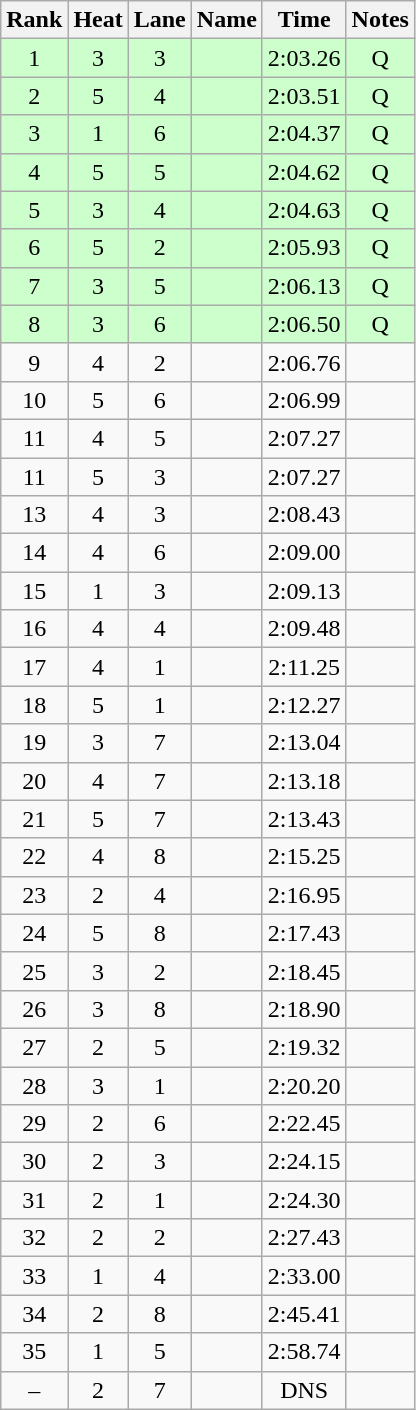<table class="wikitable sortable" style="text-align:center">
<tr>
<th>Rank</th>
<th>Heat</th>
<th>Lane</th>
<th>Name</th>
<th>Time</th>
<th>Notes</th>
</tr>
<tr bgcolor=ccffcc>
<td>1</td>
<td>3</td>
<td>3</td>
<td align=left></td>
<td>2:03.26</td>
<td>Q</td>
</tr>
<tr bgcolor=ccffcc>
<td>2</td>
<td>5</td>
<td>4</td>
<td align=left></td>
<td>2:03.51</td>
<td>Q</td>
</tr>
<tr bgcolor=ccffcc>
<td>3</td>
<td>1</td>
<td>6</td>
<td align=left></td>
<td>2:04.37</td>
<td>Q</td>
</tr>
<tr bgcolor=ccffcc>
<td>4</td>
<td>5</td>
<td>5</td>
<td align=left></td>
<td>2:04.62</td>
<td>Q</td>
</tr>
<tr bgcolor=ccffcc>
<td>5</td>
<td>3</td>
<td>4</td>
<td align=left></td>
<td>2:04.63</td>
<td>Q</td>
</tr>
<tr bgcolor=ccffcc>
<td>6</td>
<td>5</td>
<td>2</td>
<td align=left></td>
<td>2:05.93</td>
<td>Q</td>
</tr>
<tr bgcolor=ccffcc>
<td>7</td>
<td>3</td>
<td>5</td>
<td align=left></td>
<td>2:06.13</td>
<td>Q</td>
</tr>
<tr bgcolor=ccffcc>
<td>8</td>
<td>3</td>
<td>6</td>
<td align=left></td>
<td>2:06.50</td>
<td>Q</td>
</tr>
<tr>
<td>9</td>
<td>4</td>
<td>2</td>
<td align=left></td>
<td>2:06.76</td>
<td></td>
</tr>
<tr>
<td>10</td>
<td>5</td>
<td>6</td>
<td align=left></td>
<td>2:06.99</td>
<td></td>
</tr>
<tr>
<td>11</td>
<td>4</td>
<td>5</td>
<td align=left></td>
<td>2:07.27</td>
<td></td>
</tr>
<tr>
<td>11</td>
<td>5</td>
<td>3</td>
<td align=left></td>
<td>2:07.27</td>
<td></td>
</tr>
<tr>
<td>13</td>
<td>4</td>
<td>3</td>
<td align=left></td>
<td>2:08.43</td>
<td></td>
</tr>
<tr>
<td>14</td>
<td>4</td>
<td>6</td>
<td align=left></td>
<td>2:09.00</td>
<td></td>
</tr>
<tr>
<td>15</td>
<td>1</td>
<td>3</td>
<td align=left></td>
<td>2:09.13</td>
<td></td>
</tr>
<tr>
<td>16</td>
<td>4</td>
<td>4</td>
<td align=left></td>
<td>2:09.48</td>
<td></td>
</tr>
<tr>
<td>17</td>
<td>4</td>
<td>1</td>
<td align=left></td>
<td>2:11.25</td>
<td></td>
</tr>
<tr>
<td>18</td>
<td>5</td>
<td>1</td>
<td align=left></td>
<td>2:12.27</td>
<td></td>
</tr>
<tr>
<td>19</td>
<td>3</td>
<td>7</td>
<td align=left></td>
<td>2:13.04</td>
<td></td>
</tr>
<tr>
<td>20</td>
<td>4</td>
<td>7</td>
<td align=left></td>
<td>2:13.18</td>
<td></td>
</tr>
<tr>
<td>21</td>
<td>5</td>
<td>7</td>
<td align=left></td>
<td>2:13.43</td>
<td></td>
</tr>
<tr>
<td>22</td>
<td>4</td>
<td>8</td>
<td align=left></td>
<td>2:15.25</td>
<td></td>
</tr>
<tr>
<td>23</td>
<td>2</td>
<td>4</td>
<td align=left></td>
<td>2:16.95</td>
<td></td>
</tr>
<tr>
<td>24</td>
<td>5</td>
<td>8</td>
<td align=left></td>
<td>2:17.43</td>
<td></td>
</tr>
<tr>
<td>25</td>
<td>3</td>
<td>2</td>
<td align=left></td>
<td>2:18.45</td>
<td></td>
</tr>
<tr>
<td>26</td>
<td>3</td>
<td>8</td>
<td align=left></td>
<td>2:18.90</td>
<td></td>
</tr>
<tr>
<td>27</td>
<td>2</td>
<td>5</td>
<td align=left></td>
<td>2:19.32</td>
<td></td>
</tr>
<tr>
<td>28</td>
<td>3</td>
<td>1</td>
<td align=left></td>
<td>2:20.20</td>
<td></td>
</tr>
<tr>
<td>29</td>
<td>2</td>
<td>6</td>
<td align=left></td>
<td>2:22.45</td>
<td></td>
</tr>
<tr>
<td>30</td>
<td>2</td>
<td>3</td>
<td align=left></td>
<td>2:24.15</td>
<td></td>
</tr>
<tr>
<td>31</td>
<td>2</td>
<td>1</td>
<td align=left></td>
<td>2:24.30</td>
<td></td>
</tr>
<tr>
<td>32</td>
<td>2</td>
<td>2</td>
<td align=left></td>
<td>2:27.43</td>
<td></td>
</tr>
<tr>
<td>33</td>
<td>1</td>
<td>4</td>
<td align=left></td>
<td>2:33.00</td>
<td></td>
</tr>
<tr>
<td>34</td>
<td>2</td>
<td>8</td>
<td align=left></td>
<td>2:45.41</td>
<td></td>
</tr>
<tr>
<td>35</td>
<td>1</td>
<td>5</td>
<td align=left></td>
<td>2:58.74</td>
<td></td>
</tr>
<tr>
<td>–</td>
<td>2</td>
<td>7</td>
<td align=left></td>
<td>DNS</td>
<td></td>
</tr>
</table>
